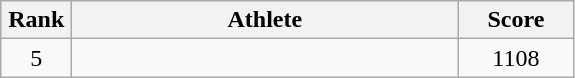<table class="wikitable" style="text-align:center">
<tr>
<th width=40>Rank</th>
<th width=250>Athlete</th>
<th width=70>Score</th>
</tr>
<tr>
<td>5</td>
<td align=left></td>
<td>1108</td>
</tr>
</table>
